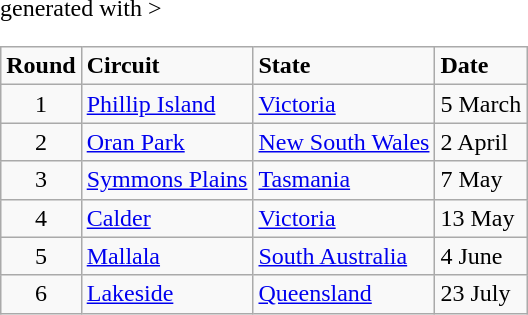<table class="wikitable" <hiddentext>generated with >
<tr style="font-weight:bold">
<td height="14" align="center">Round</td>
<td>Circuit</td>
<td>State</td>
<td>Date</td>
</tr>
<tr>
<td height="14" align="center">1</td>
<td><a href='#'>Phillip Island</a></td>
<td><a href='#'>Victoria</a></td>
<td>5 March</td>
</tr>
<tr>
<td height="14" align="center">2</td>
<td><a href='#'>Oran Park</a></td>
<td><a href='#'>New South Wales</a></td>
<td>2 April</td>
</tr>
<tr>
<td height="14" align="center">3</td>
<td><a href='#'>Symmons Plains</a></td>
<td><a href='#'>Tasmania</a></td>
<td>7 May</td>
</tr>
<tr>
<td height="14" align="center">4</td>
<td><a href='#'>Calder</a></td>
<td><a href='#'>Victoria</a></td>
<td>13 May</td>
</tr>
<tr>
<td height="14" align="center">5</td>
<td><a href='#'>Mallala</a></td>
<td><a href='#'>South Australia</a></td>
<td>4 June</td>
</tr>
<tr>
<td height="14" align="center">6</td>
<td><a href='#'>Lakeside</a></td>
<td><a href='#'>Queensland</a></td>
<td>23 July</td>
</tr>
</table>
